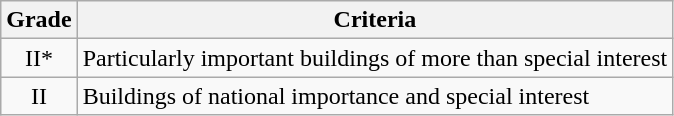<table class="wikitable">
<tr>
<th>Grade</th>
<th>Criteria</th>
</tr>
<tr>
<td align="center" >II*</td>
<td>Particularly important buildings of more than special interest</td>
</tr>
<tr>
<td align="center" >II</td>
<td>Buildings of national importance and special interest</td>
</tr>
</table>
